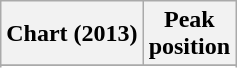<table class="wikitable sortable plainrowheaders" style="text-align:center">
<tr>
<th scope="col">Chart (2013)</th>
<th scope="col">Peak<br>position</th>
</tr>
<tr>
</tr>
<tr>
</tr>
<tr>
</tr>
<tr>
</tr>
</table>
